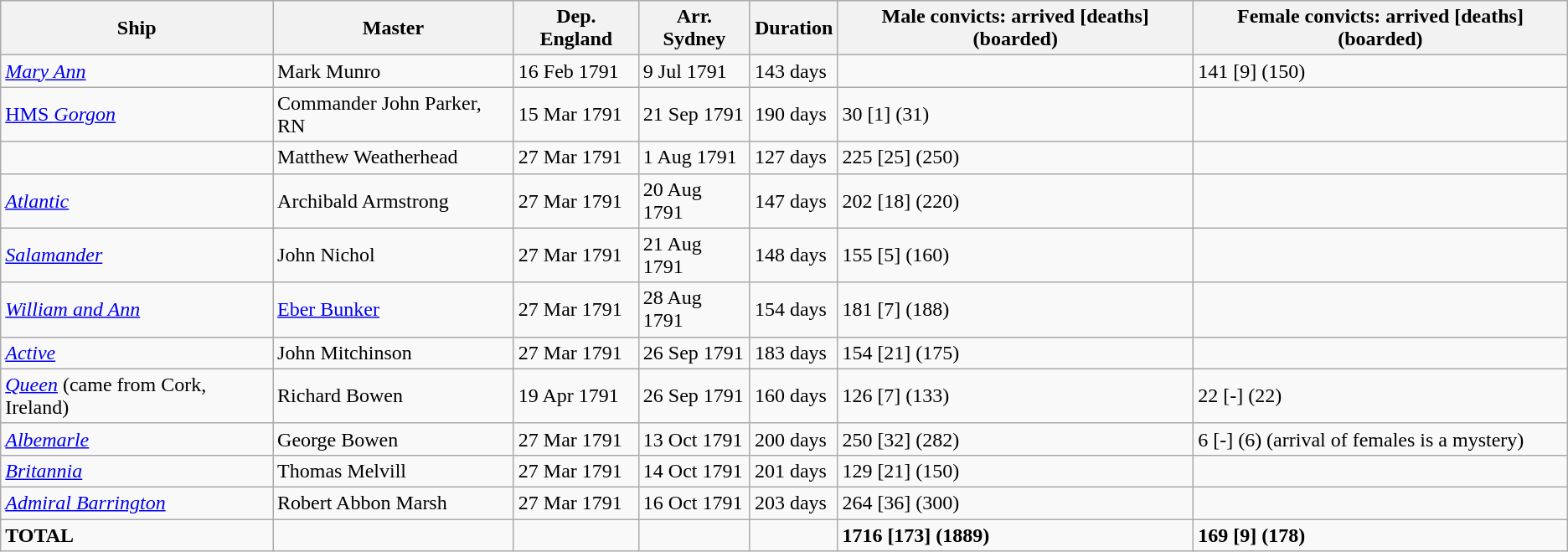<table class="wikitable">
<tr>
<th>Ship</th>
<th>Master</th>
<th>Dep. England</th>
<th>Arr. Sydney</th>
<th>Duration</th>
<th>Male convicts: arrived [deaths] (boarded)</th>
<th>Female convicts: arrived [deaths] (boarded)</th>
</tr>
<tr>
<td><em><a href='#'>Mary Ann</a></em></td>
<td>Mark Munro</td>
<td>16 Feb 1791</td>
<td>9 Jul 1791</td>
<td>143 days</td>
<td></td>
<td>141 [9] (150)</td>
</tr>
<tr>
<td><a href='#'>HMS <em>Gorgon</em></a></td>
<td>Commander John Parker, RN</td>
<td>15 Mar 1791</td>
<td>21 Sep 1791</td>
<td>190 days</td>
<td>30 [1] (31)</td>
<td></td>
</tr>
<tr>
<td></td>
<td>Matthew Weatherhead</td>
<td>27 Mar 1791</td>
<td>1 Aug 1791</td>
<td>127 days</td>
<td>225 [25] (250)</td>
<td></td>
</tr>
<tr>
<td><em><a href='#'>Atlantic</a></em></td>
<td>Archibald Armstrong</td>
<td>27 Mar 1791</td>
<td>20 Aug 1791</td>
<td>147 days</td>
<td>202 [18] (220)</td>
<td></td>
</tr>
<tr>
<td><em><a href='#'>Salamander</a></em></td>
<td>John Nichol</td>
<td>27 Mar 1791</td>
<td>21 Aug 1791</td>
<td>148 days</td>
<td>155 [5] (160)</td>
<td></td>
</tr>
<tr>
<td><em><a href='#'>William and Ann</a></em></td>
<td><a href='#'>Eber Bunker</a></td>
<td>27 Mar 1791</td>
<td>28 Aug 1791</td>
<td>154 days</td>
<td>181 [7] (188)</td>
<td></td>
</tr>
<tr>
<td><em><a href='#'>Active</a></em></td>
<td>John Mitchinson</td>
<td>27 Mar 1791</td>
<td>26 Sep 1791</td>
<td>183 days</td>
<td>154 [21] (175)</td>
<td></td>
</tr>
<tr>
<td><em><a href='#'>Queen</a></em> (came from Cork, Ireland)</td>
<td>Richard Bowen</td>
<td>19 Apr 1791</td>
<td>26 Sep 1791</td>
<td>160 days</td>
<td>126 [7] (133)</td>
<td>22 [-] (22)</td>
</tr>
<tr>
<td><em><a href='#'>Albemarle</a></em></td>
<td>George Bowen</td>
<td>27 Mar 1791</td>
<td>13 Oct 1791</td>
<td>200 days</td>
<td>250 [32] (282)</td>
<td>6 [-] (6) (arrival of females is a mystery)</td>
</tr>
<tr>
<td><em><a href='#'>Britannia</a></em></td>
<td>Thomas Melvill</td>
<td>27 Mar 1791</td>
<td>14 Oct 1791</td>
<td>201 days</td>
<td>129 [21] (150)</td>
<td></td>
</tr>
<tr>
<td><em><a href='#'>Admiral Barrington</a></em></td>
<td Admiral Barrington>Robert Abbon Marsh</td>
<td>27 Mar 1791</td>
<td>16 Oct 1791</td>
<td>203 days</td>
<td>264 [36] (300)</td>
<td></td>
</tr>
<tr>
<td><strong>TOTAL</strong></td>
<td></td>
<td></td>
<td></td>
<td></td>
<td><strong>1716 [173] (1889)</strong></td>
<td><strong>169 [9] (178)</strong></td>
</tr>
</table>
